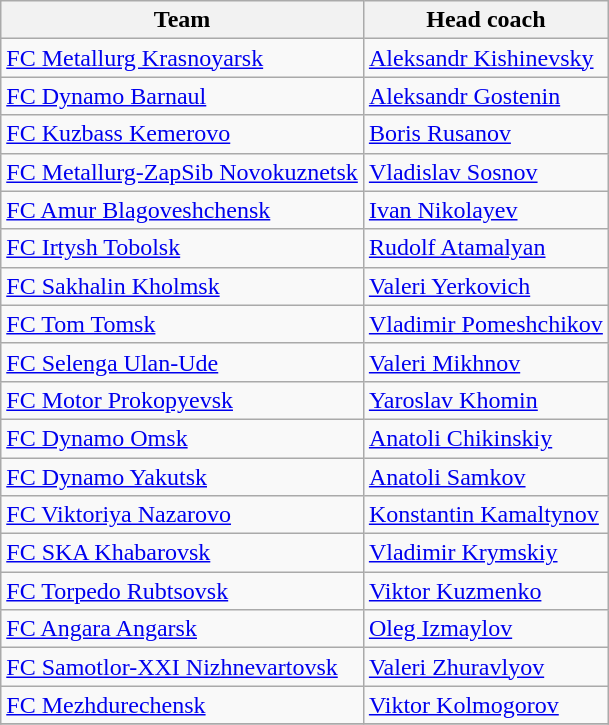<table class="wikitable">
<tr>
<th>Team</th>
<th>Head coach</th>
</tr>
<tr>
<td><a href='#'>FC Metallurg Krasnoyarsk</a></td>
<td><a href='#'>Aleksandr Kishinevsky</a></td>
</tr>
<tr>
<td><a href='#'>FC Dynamo Barnaul</a></td>
<td><a href='#'>Aleksandr Gostenin</a></td>
</tr>
<tr>
<td><a href='#'>FC Kuzbass Kemerovo</a></td>
<td><a href='#'>Boris Rusanov</a></td>
</tr>
<tr>
<td><a href='#'>FC Metallurg-ZapSib Novokuznetsk</a></td>
<td><a href='#'>Vladislav Sosnov</a></td>
</tr>
<tr>
<td><a href='#'>FC Amur Blagoveshchensk</a></td>
<td><a href='#'>Ivan Nikolayev</a></td>
</tr>
<tr>
<td><a href='#'>FC Irtysh Tobolsk</a></td>
<td><a href='#'>Rudolf Atamalyan</a></td>
</tr>
<tr>
<td><a href='#'>FC Sakhalin Kholmsk</a></td>
<td><a href='#'>Valeri Yerkovich</a></td>
</tr>
<tr>
<td><a href='#'>FC Tom Tomsk</a></td>
<td><a href='#'>Vladimir Pomeshchikov</a></td>
</tr>
<tr>
<td><a href='#'>FC Selenga Ulan-Ude</a></td>
<td><a href='#'>Valeri Mikhnov</a></td>
</tr>
<tr>
<td><a href='#'>FC Motor Prokopyevsk</a></td>
<td><a href='#'>Yaroslav Khomin</a></td>
</tr>
<tr>
<td><a href='#'>FC Dynamo Omsk</a></td>
<td><a href='#'>Anatoli Chikinskiy</a></td>
</tr>
<tr>
<td><a href='#'>FC Dynamo Yakutsk</a></td>
<td><a href='#'>Anatoli Samkov</a></td>
</tr>
<tr>
<td><a href='#'>FC Viktoriya Nazarovo</a></td>
<td><a href='#'>Konstantin Kamaltynov</a></td>
</tr>
<tr>
<td><a href='#'>FC SKA Khabarovsk</a></td>
<td><a href='#'>Vladimir Krymskiy</a></td>
</tr>
<tr>
<td><a href='#'>FC Torpedo Rubtsovsk</a></td>
<td><a href='#'>Viktor Kuzmenko</a></td>
</tr>
<tr>
<td><a href='#'>FC Angara Angarsk</a></td>
<td><a href='#'>Oleg Izmaylov</a></td>
</tr>
<tr>
<td><a href='#'>FC Samotlor-XXI Nizhnevartovsk</a></td>
<td><a href='#'>Valeri Zhuravlyov</a></td>
</tr>
<tr>
<td><a href='#'>FC Mezhdurechensk</a></td>
<td><a href='#'>Viktor Kolmogorov</a></td>
</tr>
<tr>
</tr>
</table>
